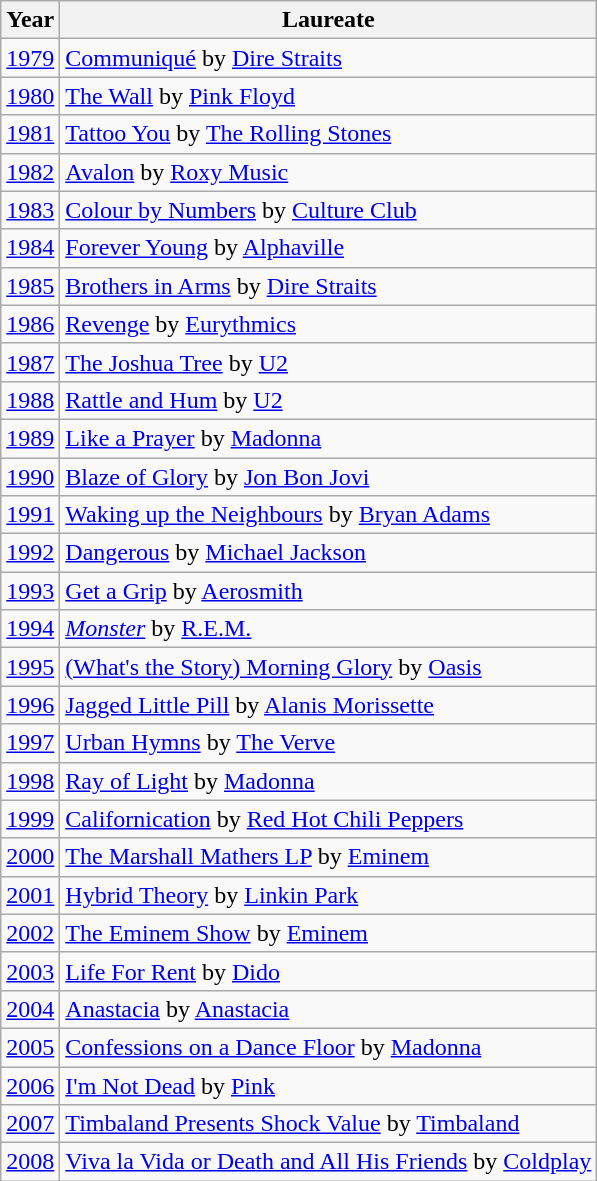<table class="wikitable">
<tr>
<th>Year</th>
<th>Laureate</th>
</tr>
<tr>
<td><a href='#'>1979</a></td>
<td><a href='#'>Communiqué</a> by <a href='#'>Dire Straits</a></td>
</tr>
<tr>
<td><a href='#'>1980</a></td>
<td><a href='#'>The Wall</a> by <a href='#'>Pink Floyd</a></td>
</tr>
<tr>
<td><a href='#'>1981</a></td>
<td><a href='#'>Tattoo You</a> by <a href='#'>The Rolling Stones</a></td>
</tr>
<tr>
<td><a href='#'>1982</a></td>
<td><a href='#'>Avalon</a> by <a href='#'>Roxy Music</a></td>
</tr>
<tr>
<td><a href='#'>1983</a></td>
<td><a href='#'>Colour by Numbers</a> by <a href='#'>Culture Club</a></td>
</tr>
<tr>
<td><a href='#'>1984</a></td>
<td><a href='#'>Forever Young</a> by <a href='#'>Alphaville</a></td>
</tr>
<tr>
<td><a href='#'>1985</a></td>
<td><a href='#'>Brothers in Arms</a> by <a href='#'>Dire Straits</a></td>
</tr>
<tr>
<td><a href='#'>1986</a></td>
<td><a href='#'>Revenge</a> by <a href='#'>Eurythmics</a></td>
</tr>
<tr>
<td><a href='#'>1987</a></td>
<td><a href='#'>The Joshua Tree</a> by <a href='#'>U2</a></td>
</tr>
<tr>
<td><a href='#'>1988</a></td>
<td><a href='#'>Rattle and Hum</a> by <a href='#'>U2</a></td>
</tr>
<tr>
<td><a href='#'>1989</a></td>
<td><a href='#'>Like a Prayer</a> by <a href='#'>Madonna</a></td>
</tr>
<tr>
<td><a href='#'>1990</a></td>
<td><a href='#'>Blaze of Glory</a> by <a href='#'>Jon Bon Jovi</a></td>
</tr>
<tr>
<td><a href='#'>1991</a></td>
<td><a href='#'>Waking up the Neighbours</a> by <a href='#'>Bryan Adams</a></td>
</tr>
<tr>
<td><a href='#'>1992</a></td>
<td><a href='#'>Dangerous</a> by <a href='#'>Michael Jackson</a></td>
</tr>
<tr>
<td><a href='#'>1993</a></td>
<td><a href='#'>Get a Grip</a> by <a href='#'>Aerosmith</a></td>
</tr>
<tr>
<td><a href='#'>1994</a></td>
<td><em><a href='#'>Monster</a></em> by <a href='#'>R.E.M.</a></td>
</tr>
<tr>
<td><a href='#'>1995</a></td>
<td><a href='#'>(What's the Story) Morning Glory</a> by <a href='#'>Oasis</a></td>
</tr>
<tr>
<td><a href='#'>1996</a></td>
<td><a href='#'>Jagged Little Pill</a> by <a href='#'>Alanis Morissette</a></td>
</tr>
<tr>
<td><a href='#'>1997</a></td>
<td><a href='#'>Urban Hymns</a> by <a href='#'>The Verve</a></td>
</tr>
<tr>
<td><a href='#'>1998</a></td>
<td><a href='#'>Ray of Light</a> by <a href='#'>Madonna</a></td>
</tr>
<tr>
<td><a href='#'>1999</a></td>
<td><a href='#'>Californication</a> by <a href='#'>Red Hot Chili Peppers</a></td>
</tr>
<tr>
<td><a href='#'>2000</a></td>
<td><a href='#'>The Marshall Mathers LP</a> by <a href='#'>Eminem</a></td>
</tr>
<tr>
<td><a href='#'>2001</a></td>
<td><a href='#'>Hybrid Theory</a> by <a href='#'>Linkin Park</a></td>
</tr>
<tr>
<td><a href='#'>2002</a></td>
<td><a href='#'>The Eminem Show</a> by <a href='#'>Eminem</a></td>
</tr>
<tr>
<td><a href='#'>2003</a></td>
<td><a href='#'>Life For Rent</a> by <a href='#'>Dido</a></td>
</tr>
<tr>
<td><a href='#'>2004</a></td>
<td><a href='#'>Anastacia</a> by <a href='#'>Anastacia</a></td>
</tr>
<tr>
<td><a href='#'>2005</a></td>
<td><a href='#'>Confessions on a Dance Floor</a> by <a href='#'>Madonna</a></td>
</tr>
<tr>
<td><a href='#'>2006</a></td>
<td><a href='#'>I'm Not Dead</a> by <a href='#'>Pink</a></td>
</tr>
<tr>
<td><a href='#'>2007</a></td>
<td><a href='#'>Timbaland Presents Shock Value</a> by <a href='#'>Timbaland</a></td>
</tr>
<tr>
<td><a href='#'>2008</a></td>
<td><a href='#'>Viva la Vida or Death and All His Friends</a> by <a href='#'>Coldplay</a></td>
</tr>
</table>
